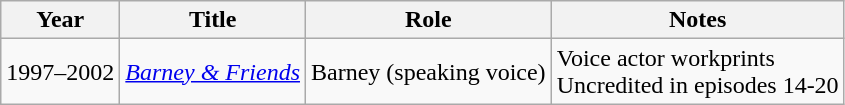<table class="wikitable sortable">
<tr>
<th>Year</th>
<th>Title</th>
<th>Role</th>
<th>Notes</th>
</tr>
<tr>
<td>1997–2002</td>
<td><em><a href='#'>Barney & Friends</a></em></td>
<td>Barney (speaking voice)</td>
<td>Voice actor workprints<br>Uncredited in episodes 14-20</td>
</tr>
</table>
